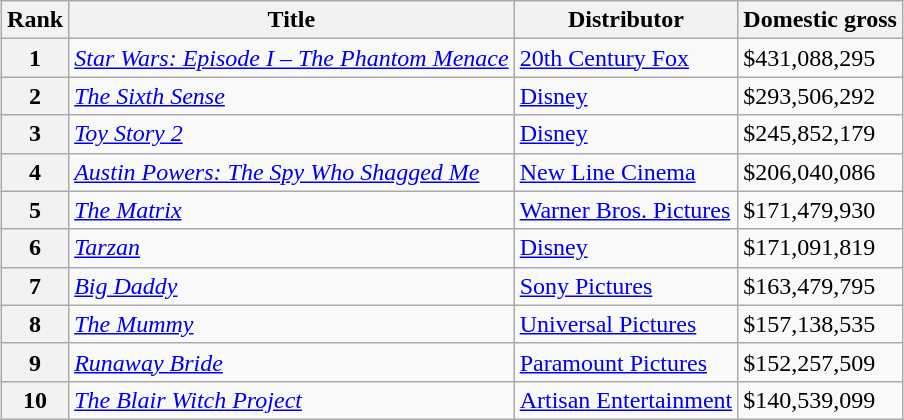<table class="wikitable" style="margin:auto; margin:auto;">
<tr>
<th>Rank</th>
<th>Title</th>
<th>Distributor</th>
<th>Domestic gross </th>
</tr>
<tr>
<th style="text-align:center;">1</th>
<td><em><a href='#'>Star Wars: Episode I – The Phantom Menace</a></em></td>
<td><a href='#'>20th Century Fox</a></td>
<td>$431,088,295</td>
</tr>
<tr>
<th style="text-align:center;">2</th>
<td><em><a href='#'>The Sixth Sense</a></em></td>
<td><a href='#'>Disney</a></td>
<td>$293,506,292</td>
</tr>
<tr>
<th style="text-align:center;">3</th>
<td><em><a href='#'>Toy Story 2</a></em></td>
<td><a href='#'>Disney</a></td>
<td>$245,852,179</td>
</tr>
<tr>
<th style="text-align:center;">4</th>
<td><em><a href='#'>Austin Powers: The Spy Who Shagged Me</a></em></td>
<td><a href='#'>New Line Cinema</a></td>
<td>$206,040,086</td>
</tr>
<tr>
<th style="text-align:center;">5</th>
<td><em><a href='#'>The Matrix</a></em></td>
<td><a href='#'>Warner Bros. Pictures</a></td>
<td>$171,479,930</td>
</tr>
<tr>
<th style="text-align:center;">6</th>
<td><em><a href='#'>Tarzan</a></em></td>
<td><a href='#'>Disney</a></td>
<td>$171,091,819</td>
</tr>
<tr>
<th style="text-align:center;">7</th>
<td><em><a href='#'>Big Daddy</a></em></td>
<td><a href='#'>Sony Pictures</a></td>
<td>$163,479,795</td>
</tr>
<tr>
<th style="text-align:center;">8</th>
<td><em><a href='#'>The Mummy</a></em></td>
<td><a href='#'>Universal Pictures</a></td>
<td>$157,138,535</td>
</tr>
<tr>
<th style="text-align:center;">9</th>
<td><em><a href='#'>Runaway Bride</a></em></td>
<td><a href='#'>Paramount Pictures</a></td>
<td>$152,257,509</td>
</tr>
<tr>
<th style="text-align:center;">10</th>
<td><em><a href='#'>The Blair Witch Project</a></em></td>
<td><a href='#'>Artisan Entertainment</a></td>
<td>$140,539,099</td>
</tr>
</table>
